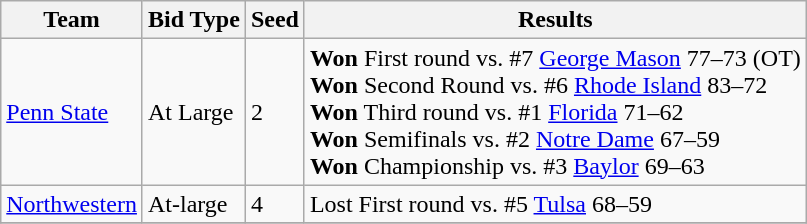<table class="wikitable">
<tr>
<th align="center">Team</th>
<th align="center">Bid Type</th>
<th align="center">Seed</th>
<th align="center">Results</th>
</tr>
<tr>
<td><a href='#'>Penn State</a></td>
<td>At Large</td>
<td>2</td>
<td><strong>Won</strong> First round vs. #7 <a href='#'>George Mason</a> 77–73 (OT)<br><strong>Won</strong> Second Round vs. #6 <a href='#'>Rhode Island</a> 83–72<br><strong>Won</strong> Third round vs. #1 <a href='#'>Florida</a> 71–62<br><strong>Won</strong> Semifinals vs. #2 <a href='#'>Notre Dame</a> 67–59<br><strong>Won</strong> Championship vs. #3 <a href='#'>Baylor</a> 69–63</td>
</tr>
<tr>
<td><a href='#'>Northwestern</a></td>
<td>At-large</td>
<td>4</td>
<td>Lost First round vs. #5 <a href='#'>Tulsa</a> 68–59</td>
</tr>
<tr>
</tr>
</table>
